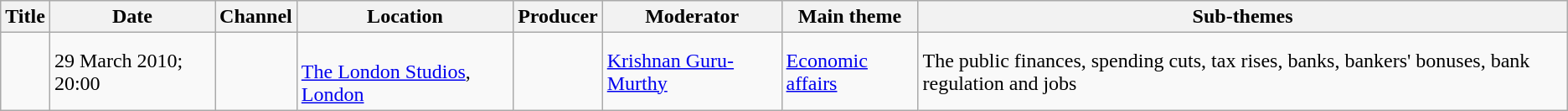<table class="wikitable">
<tr>
<th>Title</th>
<th>Date</th>
<th>Channel</th>
<th>Location</th>
<th>Producer</th>
<th>Moderator</th>
<th>Main theme</th>
<th>Sub-themes</th>
</tr>
<tr>
<td><br></td>
<td>29 March 2010; 20:00</td>
<td></td>
<td><div><br><a href='#'>The London Studios</a>, <a href='#'>London</a></div></td>
<td></td>
<td><a href='#'>Krishnan Guru-Murthy</a></td>
<td><a href='#'>Economic affairs</a></td>
<td>The public finances, spending cuts, tax rises, banks, bankers' bonuses, bank regulation and jobs</td>
</tr>
</table>
